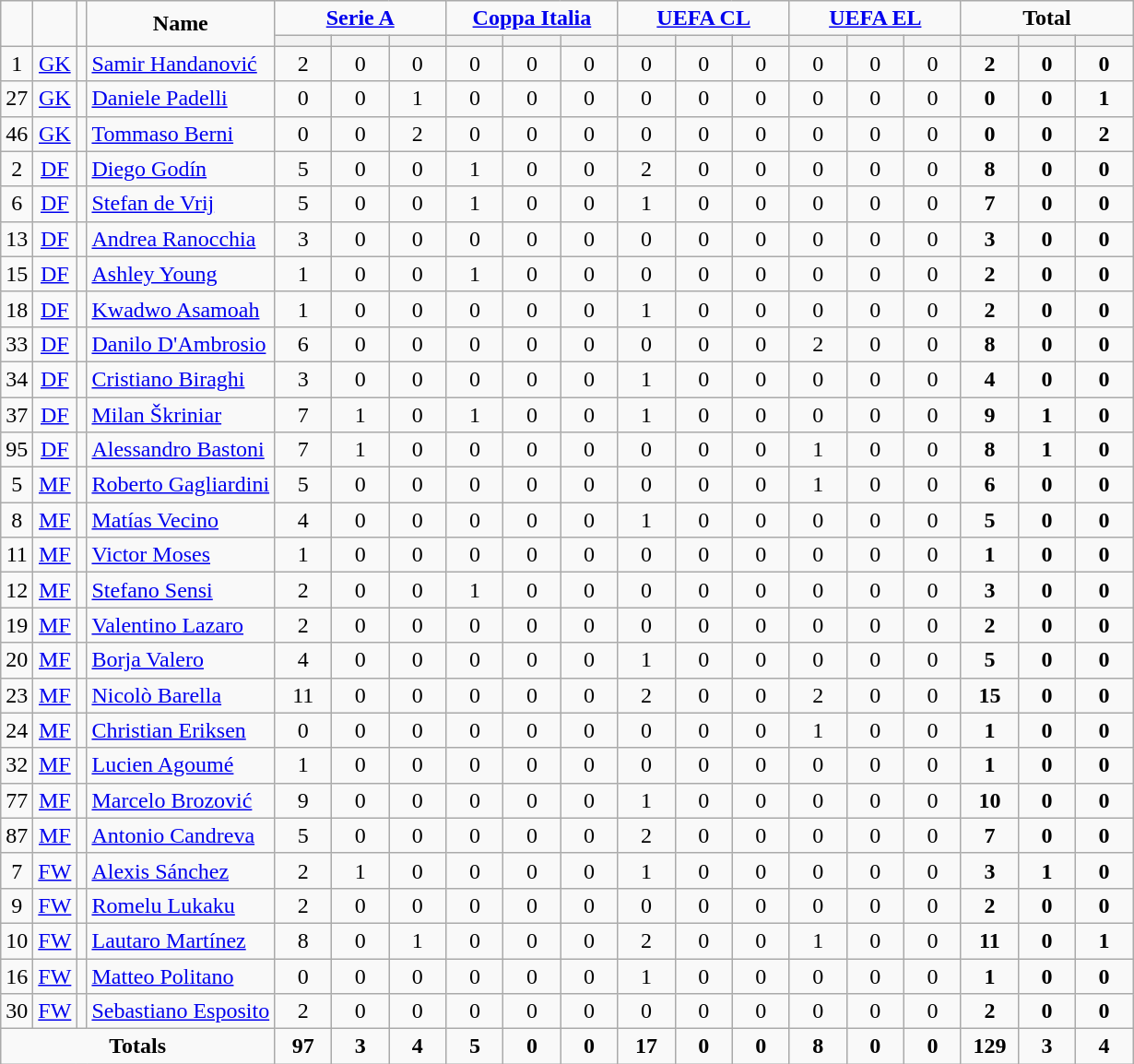<table class="wikitable" style="text-align:center;">
<tr>
<td rowspan="2" !width=15><strong></strong></td>
<td rowspan="2" !width=15><strong></strong></td>
<td rowspan="2" !width=15><strong></strong></td>
<td rowspan="2" !width=120><strong>Name</strong></td>
<td colspan="3"><strong><a href='#'>Serie A</a></strong></td>
<td colspan="3"><strong><a href='#'>Coppa Italia</a></strong></td>
<td colspan="3"><strong><a href='#'>UEFA CL</a></strong></td>
<td colspan="3"><strong><a href='#'>UEFA EL</a></strong></td>
<td colspan="3"><strong>Total</strong></td>
</tr>
<tr>
<th width=34; background:#fe9;"></th>
<th width=34; background:#fe9;"></th>
<th width=34; background:#ff8888;"></th>
<th width=34; background:#fe9;"></th>
<th width=34; background:#fe9;"></th>
<th width=34; background:#ff8888;"></th>
<th width=34; background:#fe9;"></th>
<th width=34; background:#fe9;"></th>
<th width=34; background:#ff8888;"></th>
<th width=34; background:#fe9;"></th>
<th width=34; background:#fe9;"></th>
<th width=34; background:#ff8888;"></th>
<th width=34; background:#fe9;"></th>
<th width=34; background:#fe9;"></th>
<th width=34; background:#ff8888;"></th>
</tr>
<tr>
<td>1</td>
<td><a href='#'>GK</a></td>
<td></td>
<td align=left><a href='#'>Samir Handanović</a></td>
<td>2</td>
<td>0</td>
<td>0</td>
<td>0</td>
<td>0</td>
<td>0</td>
<td>0</td>
<td>0</td>
<td>0</td>
<td>0</td>
<td>0</td>
<td>0</td>
<td><strong>2</strong></td>
<td><strong>0</strong></td>
<td><strong>0</strong></td>
</tr>
<tr>
<td>27</td>
<td><a href='#'>GK</a></td>
<td></td>
<td align=left><a href='#'>Daniele Padelli</a></td>
<td>0</td>
<td>0</td>
<td>1</td>
<td>0</td>
<td>0</td>
<td>0</td>
<td>0</td>
<td>0</td>
<td>0</td>
<td>0</td>
<td>0</td>
<td>0</td>
<td><strong>0</strong></td>
<td><strong>0</strong></td>
<td><strong>1</strong></td>
</tr>
<tr>
<td>46</td>
<td><a href='#'>GK</a></td>
<td></td>
<td align=left><a href='#'>Tommaso Berni</a></td>
<td>0</td>
<td>0</td>
<td>2</td>
<td>0</td>
<td>0</td>
<td>0</td>
<td>0</td>
<td>0</td>
<td>0</td>
<td>0</td>
<td>0</td>
<td>0</td>
<td><strong>0</strong></td>
<td><strong>0</strong></td>
<td><strong>2</strong></td>
</tr>
<tr>
<td>2</td>
<td><a href='#'>DF</a></td>
<td></td>
<td align=left><a href='#'>Diego Godín</a></td>
<td>5</td>
<td>0</td>
<td>0</td>
<td>1</td>
<td>0</td>
<td>0</td>
<td>2</td>
<td>0</td>
<td>0</td>
<td>0</td>
<td>0</td>
<td>0</td>
<td><strong>8</strong></td>
<td><strong>0</strong></td>
<td><strong>0</strong></td>
</tr>
<tr>
<td>6</td>
<td><a href='#'>DF</a></td>
<td></td>
<td align=left><a href='#'>Stefan de Vrij</a></td>
<td>5</td>
<td>0</td>
<td>0</td>
<td>1</td>
<td>0</td>
<td>0</td>
<td>1</td>
<td>0</td>
<td>0</td>
<td>0</td>
<td>0</td>
<td>0</td>
<td><strong>7</strong></td>
<td><strong>0</strong></td>
<td><strong>0</strong></td>
</tr>
<tr>
<td>13</td>
<td><a href='#'>DF</a></td>
<td></td>
<td align=left><a href='#'>Andrea Ranocchia</a></td>
<td>3</td>
<td>0</td>
<td>0</td>
<td>0</td>
<td>0</td>
<td>0</td>
<td>0</td>
<td>0</td>
<td>0</td>
<td>0</td>
<td>0</td>
<td>0</td>
<td><strong>3</strong></td>
<td><strong>0</strong></td>
<td><strong>0</strong></td>
</tr>
<tr>
<td>15</td>
<td><a href='#'>DF</a></td>
<td></td>
<td align=left><a href='#'>Ashley Young</a></td>
<td>1</td>
<td>0</td>
<td>0</td>
<td>1</td>
<td>0</td>
<td>0</td>
<td>0</td>
<td>0</td>
<td>0</td>
<td>0</td>
<td>0</td>
<td>0</td>
<td><strong>2</strong></td>
<td><strong>0</strong></td>
<td><strong>0</strong></td>
</tr>
<tr>
<td>18</td>
<td><a href='#'>DF</a></td>
<td></td>
<td align=left><a href='#'>Kwadwo Asamoah</a></td>
<td>1</td>
<td>0</td>
<td>0</td>
<td>0</td>
<td>0</td>
<td>0</td>
<td>1</td>
<td>0</td>
<td>0</td>
<td>0</td>
<td>0</td>
<td>0</td>
<td><strong>2</strong></td>
<td><strong>0</strong></td>
<td><strong>0</strong></td>
</tr>
<tr>
<td>33</td>
<td><a href='#'>DF</a></td>
<td></td>
<td align=left><a href='#'>Danilo D'Ambrosio</a></td>
<td>6</td>
<td>0</td>
<td>0</td>
<td>0</td>
<td>0</td>
<td>0</td>
<td>0</td>
<td>0</td>
<td>0</td>
<td>2</td>
<td>0</td>
<td>0</td>
<td><strong>8</strong></td>
<td><strong>0</strong></td>
<td><strong>0</strong></td>
</tr>
<tr>
<td>34</td>
<td><a href='#'>DF</a></td>
<td></td>
<td align=left><a href='#'>Cristiano Biraghi</a></td>
<td>3</td>
<td>0</td>
<td>0</td>
<td>0</td>
<td>0</td>
<td>0</td>
<td>1</td>
<td>0</td>
<td>0</td>
<td>0</td>
<td>0</td>
<td>0</td>
<td><strong>4</strong></td>
<td><strong>0</strong></td>
<td><strong>0</strong></td>
</tr>
<tr>
<td>37</td>
<td><a href='#'>DF</a></td>
<td></td>
<td align=left><a href='#'>Milan Škriniar</a></td>
<td>7</td>
<td>1</td>
<td>0</td>
<td>1</td>
<td>0</td>
<td>0</td>
<td>1</td>
<td>0</td>
<td>0</td>
<td>0</td>
<td>0</td>
<td>0</td>
<td><strong>9</strong></td>
<td><strong>1</strong></td>
<td><strong>0</strong></td>
</tr>
<tr>
<td>95</td>
<td><a href='#'>DF</a></td>
<td></td>
<td align=left><a href='#'>Alessandro Bastoni</a></td>
<td>7</td>
<td>1</td>
<td>0</td>
<td>0</td>
<td>0</td>
<td>0</td>
<td>0</td>
<td>0</td>
<td>0</td>
<td>1</td>
<td>0</td>
<td>0</td>
<td><strong>8</strong></td>
<td><strong>1</strong></td>
<td><strong>0</strong></td>
</tr>
<tr>
<td>5</td>
<td><a href='#'>MF</a></td>
<td></td>
<td align=left><a href='#'>Roberto Gagliardini</a></td>
<td>5</td>
<td>0</td>
<td>0</td>
<td>0</td>
<td>0</td>
<td>0</td>
<td>0</td>
<td>0</td>
<td>0</td>
<td>1</td>
<td>0</td>
<td>0</td>
<td><strong>6</strong></td>
<td><strong>0</strong></td>
<td><strong>0</strong></td>
</tr>
<tr>
<td>8</td>
<td><a href='#'>MF</a></td>
<td></td>
<td align=left><a href='#'>Matías Vecino</a></td>
<td>4</td>
<td>0</td>
<td>0</td>
<td>0</td>
<td>0</td>
<td>0</td>
<td>1</td>
<td>0</td>
<td>0</td>
<td>0</td>
<td>0</td>
<td>0</td>
<td><strong>5</strong></td>
<td><strong>0</strong></td>
<td><strong>0</strong></td>
</tr>
<tr>
<td>11</td>
<td><a href='#'>MF</a></td>
<td></td>
<td align=left><a href='#'>Victor Moses</a></td>
<td>1</td>
<td>0</td>
<td>0</td>
<td>0</td>
<td>0</td>
<td>0</td>
<td>0</td>
<td>0</td>
<td>0</td>
<td>0</td>
<td>0</td>
<td>0</td>
<td><strong>1</strong></td>
<td><strong>0</strong></td>
<td><strong>0</strong></td>
</tr>
<tr>
<td>12</td>
<td><a href='#'>MF</a></td>
<td></td>
<td align=left><a href='#'>Stefano Sensi</a></td>
<td>2</td>
<td>0</td>
<td>0</td>
<td>1</td>
<td>0</td>
<td>0</td>
<td>0</td>
<td>0</td>
<td>0</td>
<td>0</td>
<td>0</td>
<td>0</td>
<td><strong>3</strong></td>
<td><strong>0</strong></td>
<td><strong>0</strong></td>
</tr>
<tr>
<td>19</td>
<td><a href='#'>MF</a></td>
<td></td>
<td align=left><a href='#'>Valentino Lazaro</a></td>
<td>2</td>
<td>0</td>
<td>0</td>
<td>0</td>
<td>0</td>
<td>0</td>
<td>0</td>
<td>0</td>
<td>0</td>
<td>0</td>
<td>0</td>
<td>0</td>
<td><strong>2</strong></td>
<td><strong>0</strong></td>
<td><strong>0</strong></td>
</tr>
<tr>
<td>20</td>
<td><a href='#'>MF</a></td>
<td></td>
<td align=left><a href='#'>Borja Valero</a></td>
<td>4</td>
<td>0</td>
<td>0</td>
<td>0</td>
<td>0</td>
<td>0</td>
<td>1</td>
<td>0</td>
<td>0</td>
<td>0</td>
<td>0</td>
<td>0</td>
<td><strong>5</strong></td>
<td><strong>0</strong></td>
<td><strong>0</strong></td>
</tr>
<tr>
<td>23</td>
<td><a href='#'>MF</a></td>
<td></td>
<td align=left><a href='#'>Nicolò Barella</a></td>
<td>11</td>
<td>0</td>
<td>0</td>
<td>0</td>
<td>0</td>
<td>0</td>
<td>2</td>
<td>0</td>
<td>0</td>
<td>2</td>
<td>0</td>
<td>0</td>
<td><strong>15</strong></td>
<td><strong>0</strong></td>
<td><strong>0</strong></td>
</tr>
<tr>
<td>24</td>
<td><a href='#'>MF</a></td>
<td></td>
<td align=left><a href='#'>Christian Eriksen</a></td>
<td>0</td>
<td>0</td>
<td>0</td>
<td>0</td>
<td>0</td>
<td>0</td>
<td>0</td>
<td>0</td>
<td>0</td>
<td>1</td>
<td>0</td>
<td>0</td>
<td><strong>1</strong></td>
<td><strong>0</strong></td>
<td><strong>0</strong></td>
</tr>
<tr>
<td>32</td>
<td><a href='#'>MF</a></td>
<td></td>
<td align=left><a href='#'>Lucien Agoumé</a></td>
<td>1</td>
<td>0</td>
<td>0</td>
<td>0</td>
<td>0</td>
<td>0</td>
<td>0</td>
<td>0</td>
<td>0</td>
<td>0</td>
<td>0</td>
<td>0</td>
<td><strong>1</strong></td>
<td><strong>0</strong></td>
<td><strong>0</strong></td>
</tr>
<tr>
<td>77</td>
<td><a href='#'>MF</a></td>
<td></td>
<td align=left><a href='#'>Marcelo Brozović</a></td>
<td>9</td>
<td>0</td>
<td>0</td>
<td>0</td>
<td>0</td>
<td>0</td>
<td>1</td>
<td>0</td>
<td>0</td>
<td>0</td>
<td>0</td>
<td>0</td>
<td><strong>10</strong></td>
<td><strong>0</strong></td>
<td><strong>0</strong></td>
</tr>
<tr>
<td>87</td>
<td><a href='#'>MF</a></td>
<td></td>
<td align=left><a href='#'>Antonio Candreva</a></td>
<td>5</td>
<td>0</td>
<td>0</td>
<td>0</td>
<td>0</td>
<td>0</td>
<td>2</td>
<td>0</td>
<td>0</td>
<td>0</td>
<td>0</td>
<td>0</td>
<td><strong>7</strong></td>
<td><strong>0</strong></td>
<td><strong>0</strong></td>
</tr>
<tr>
<td>7</td>
<td><a href='#'>FW</a></td>
<td></td>
<td align=left><a href='#'>Alexis Sánchez</a></td>
<td>2</td>
<td>1</td>
<td>0</td>
<td>0</td>
<td>0</td>
<td>0</td>
<td>1</td>
<td>0</td>
<td>0</td>
<td>0</td>
<td>0</td>
<td>0</td>
<td><strong>3</strong></td>
<td><strong>1</strong></td>
<td><strong>0</strong></td>
</tr>
<tr>
<td>9</td>
<td><a href='#'>FW</a></td>
<td></td>
<td align=left><a href='#'>Romelu Lukaku</a></td>
<td>2</td>
<td>0</td>
<td>0</td>
<td>0</td>
<td>0</td>
<td>0</td>
<td>0</td>
<td>0</td>
<td>0</td>
<td>0</td>
<td>0</td>
<td>0</td>
<td><strong>2</strong></td>
<td><strong>0</strong></td>
<td><strong>0</strong></td>
</tr>
<tr>
<td>10</td>
<td><a href='#'>FW</a></td>
<td></td>
<td align=left><a href='#'>Lautaro Martínez</a></td>
<td>8</td>
<td>0</td>
<td>1</td>
<td>0</td>
<td>0</td>
<td>0</td>
<td>2</td>
<td>0</td>
<td>0</td>
<td>1</td>
<td>0</td>
<td>0</td>
<td><strong>11</strong></td>
<td><strong>0</strong></td>
<td><strong>1</strong></td>
</tr>
<tr>
<td>16</td>
<td><a href='#'>FW</a></td>
<td></td>
<td align=left><a href='#'>Matteo Politano</a></td>
<td>0</td>
<td>0</td>
<td>0</td>
<td>0</td>
<td>0</td>
<td>0</td>
<td>1</td>
<td>0</td>
<td>0</td>
<td>0</td>
<td>0</td>
<td>0</td>
<td><strong>1</strong></td>
<td><strong>0</strong></td>
<td><strong>0</strong></td>
</tr>
<tr>
<td>30</td>
<td><a href='#'>FW</a></td>
<td></td>
<td align=left><a href='#'>Sebastiano Esposito</a></td>
<td>2</td>
<td>0</td>
<td>0</td>
<td>0</td>
<td>0</td>
<td>0</td>
<td>0</td>
<td>0</td>
<td>0</td>
<td>0</td>
<td>0</td>
<td>0</td>
<td><strong>2</strong></td>
<td><strong>0</strong></td>
<td><strong>0</strong></td>
</tr>
<tr>
<td colspan=4><strong>Totals</strong></td>
<td><strong>97</strong></td>
<td><strong>3</strong></td>
<td><strong>4</strong></td>
<td><strong>5</strong></td>
<td><strong>0</strong></td>
<td><strong>0</strong></td>
<td><strong>17</strong></td>
<td><strong>0</strong></td>
<td><strong>0</strong></td>
<td><strong>8</strong></td>
<td><strong>0</strong></td>
<td><strong>0</strong></td>
<td><strong>129</strong></td>
<td><strong>3</strong></td>
<td><strong>4</strong></td>
</tr>
</table>
